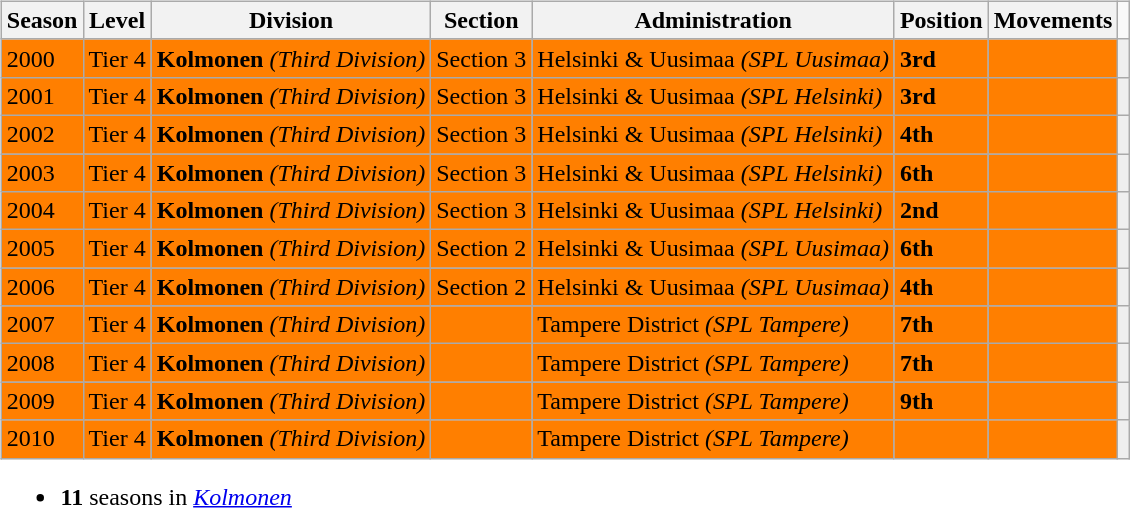<table>
<tr>
<td valign="top" width=0%><br><table class="wikitable">
<tr style="background:#f0f6fa;">
<th><strong>Season</strong></th>
<th><strong>Level</strong></th>
<th><strong>Division</strong></th>
<th><strong>Section</strong></th>
<th><strong>Administration</strong></th>
<th><strong>Position</strong></th>
<th><strong>Movements</strong></th>
</tr>
<tr>
<td style="background:#FF7F00;">2000</td>
<td style="background:#FF7F00;">Tier 4</td>
<td style="background:#FF7F00;"><strong>Kolmonen</strong> <em>(Third Division)</em></td>
<td style="background:#FF7F00;">Section 3</td>
<td style="background:#FF7F00;">Helsinki & Uusimaa <em>(SPL Uusimaa)</em></td>
<td style="background:#FF7F00;"><strong>3rd</strong></td>
<td style="background:#FF7F00;"></td>
<th style="background:#efefef;"></th>
</tr>
<tr>
<td style="background:#FF7F00;">2001</td>
<td style="background:#FF7F00;">Tier 4</td>
<td style="background:#FF7F00;"><strong>Kolmonen</strong> <em>(Third Division)</em></td>
<td style="background:#FF7F00;">Section 3</td>
<td style="background:#FF7F00;">Helsinki & Uusimaa <em>(SPL Helsinki)</em></td>
<td style="background:#FF7F00;"><strong>3rd</strong></td>
<td style="background:#FF7F00;"></td>
<th style="background:#efefef;"></th>
</tr>
<tr>
<td style="background:#FF7F00;">2002</td>
<td style="background:#FF7F00;">Tier 4</td>
<td style="background:#FF7F00;"><strong>Kolmonen</strong> <em>(Third Division)</em></td>
<td style="background:#FF7F00;">Section 3</td>
<td style="background:#FF7F00;">Helsinki & Uusimaa <em>(SPL Helsinki)</em></td>
<td style="background:#FF7F00;"><strong>4th</strong></td>
<td style="background:#FF7F00;"></td>
<th style="background:#efefef;"></th>
</tr>
<tr>
<td style="background:#FF7F00;">2003</td>
<td style="background:#FF7F00;">Tier 4</td>
<td style="background:#FF7F00;"><strong>Kolmonen</strong> <em>(Third Division)</em></td>
<td style="background:#FF7F00;">Section 3</td>
<td style="background:#FF7F00;">Helsinki & Uusimaa <em>(SPL Helsinki)</em></td>
<td style="background:#FF7F00;"><strong>6th</strong></td>
<td style="background:#FF7F00;"></td>
<th style="background:#efefef;"></th>
</tr>
<tr>
<td style="background:#FF7F00;">2004</td>
<td style="background:#FF7F00;">Tier 4</td>
<td style="background:#FF7F00;"><strong>Kolmonen</strong> <em>(Third Division)</em></td>
<td style="background:#FF7F00;">Section 3</td>
<td style="background:#FF7F00;">Helsinki & Uusimaa <em>(SPL Helsinki)</em></td>
<td style="background:#FF7F00;"><strong>2nd</strong></td>
<td style="background:#FF7F00;"></td>
<th style="background:#efefef;"></th>
</tr>
<tr>
<td style="background:#FF7F00;">2005</td>
<td style="background:#FF7F00;">Tier 4</td>
<td style="background:#FF7F00;"><strong>Kolmonen</strong> <em>(Third Division)</em></td>
<td style="background:#FF7F00;">Section 2</td>
<td style="background:#FF7F00;">Helsinki & Uusimaa <em>(SPL Uusimaa)</em></td>
<td style="background:#FF7F00;"><strong>6th</strong></td>
<td style="background:#FF7F00;"></td>
<th style="background:#efefef;"></th>
</tr>
<tr>
<td style="background:#FF7F00;">2006</td>
<td style="background:#FF7F00;">Tier 4</td>
<td style="background:#FF7F00;"><strong>Kolmonen</strong> <em>(Third Division)</em></td>
<td style="background:#FF7F00;">Section 2</td>
<td style="background:#FF7F00;">Helsinki & Uusimaa <em>(SPL Uusimaa)</em></td>
<td style="background:#FF7F00;"><strong>4th</strong></td>
<td style="background:#FF7F00;"></td>
<th style="background:#efefef;"></th>
</tr>
<tr>
<td style="background:#FF7F00;">2007</td>
<td style="background:#FF7F00;">Tier 4</td>
<td style="background:#FF7F00;"><strong>Kolmonen</strong> <em>(Third Division)</em></td>
<td style="background:#FF7F00;"></td>
<td style="background:#FF7F00;">Tampere District <em>(SPL Tampere)</em></td>
<td style="background:#FF7F00;"><strong>7th</strong></td>
<td style="background:#FF7F00;"></td>
<th style="background:#efefef;"></th>
</tr>
<tr>
<td style="background:#FF7F00;">2008</td>
<td style="background:#FF7F00;">Tier 4</td>
<td style="background:#FF7F00;"><strong>Kolmonen</strong> <em>(Third Division)</em></td>
<td style="background:#FF7F00;"></td>
<td style="background:#FF7F00;">Tampere District <em>(SPL Tampere)</em></td>
<td style="background:#FF7F00;"><strong>7th</strong></td>
<td style="background:#FF7F00;"></td>
<th style="background:#efefef;"></th>
</tr>
<tr>
<td style="background:#FF7F00;">2009</td>
<td style="background:#FF7F00;">Tier 4</td>
<td style="background:#FF7F00;"><strong>Kolmonen</strong> <em>(Third Division)</em></td>
<td style="background:#FF7F00;"></td>
<td style="background:#FF7F00;">Tampere District <em>(SPL Tampere)</em></td>
<td style="background:#FF7F00;"><strong>9th</strong></td>
<td style="background:#FF7F00;"></td>
<th style="background:#efefef;"></th>
</tr>
<tr>
<td style="background:#FF7F00;">2010</td>
<td style="background:#FF7F00;">Tier 4</td>
<td style="background:#FF7F00;"><strong>Kolmonen</strong> <em>(Third Division)</em></td>
<td style="background:#FF7F00;"></td>
<td style="background:#FF7F00;">Tampere District <em>(SPL Tampere)</em></td>
<td style="background:#FF7F00;"></td>
<td style="background:#FF7F00;"></td>
<th style="background:#efefef;"></th>
</tr>
</table>
<ul><li><strong>11</strong> seasons in <em><a href='#'>Kolmonen</a></em></li></ul></td>
</tr>
</table>
